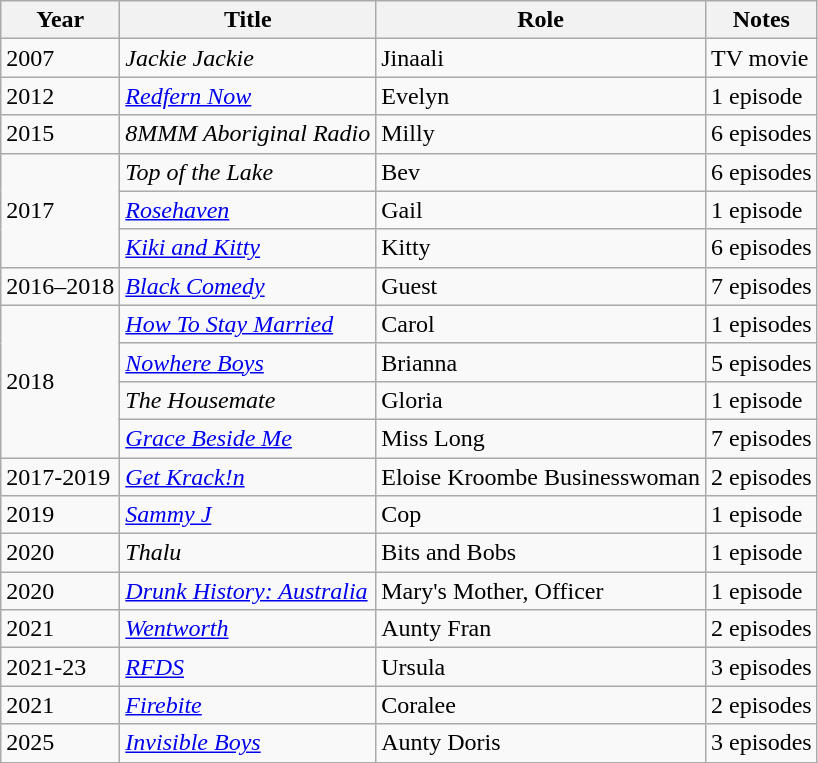<table class="wikitable sortable">
<tr>
<th>Year</th>
<th>Title</th>
<th>Role</th>
<th class="unsortable">Notes</th>
</tr>
<tr>
<td>2007</td>
<td><em>Jackie Jackie</em></td>
<td>Jinaali</td>
<td>TV movie</td>
</tr>
<tr>
<td>2012</td>
<td><a href='#'><em>Redfern Now</em></a></td>
<td>Evelyn</td>
<td>1 episode</td>
</tr>
<tr>
<td>2015</td>
<td><em>8MMM Aboriginal Radio</em></td>
<td>Milly</td>
<td>6 episodes</td>
</tr>
<tr>
<td rowspan="3">2017</td>
<td><em>Top of the Lake</em></td>
<td>Bev</td>
<td>6 episodes</td>
</tr>
<tr>
<td><em><a href='#'>Rosehaven</a></em></td>
<td>Gail</td>
<td>1 episode</td>
</tr>
<tr>
<td><em><a href='#'>Kiki and Kitty</a></em></td>
<td>Kitty</td>
<td>6 episodes</td>
</tr>
<tr>
<td>2016–2018</td>
<td><em><a href='#'>Black Comedy</a></em></td>
<td>Guest</td>
<td>7 episodes</td>
</tr>
<tr>
<td rowspan="4">2018</td>
<td><a href='#'><em>How To Stay Married</em></a></td>
<td>Carol</td>
<td>1 episodes</td>
</tr>
<tr>
<td><em><a href='#'>Nowhere Boys</a></em></td>
<td>Brianna</td>
<td>5 episodes</td>
</tr>
<tr>
<td><em>The Housemate</em></td>
<td>Gloria</td>
<td>1 episode</td>
</tr>
<tr>
<td><em><a href='#'>Grace Beside Me</a></em></td>
<td>Miss Long</td>
<td>7 episodes</td>
</tr>
<tr>
<td>2017-2019</td>
<td><em><a href='#'>Get Krack!n</a></em></td>
<td>Eloise Kroombe Businesswoman</td>
<td>2 episodes</td>
</tr>
<tr>
<td>2019</td>
<td><em><a href='#'>Sammy J</a></em></td>
<td>Cop</td>
<td>1 episode</td>
</tr>
<tr>
<td>2020</td>
<td><em>Thalu</em></td>
<td>Bits and Bobs</td>
<td>1 episode</td>
</tr>
<tr>
<td>2020</td>
<td><a href='#'><em>Drunk History: Australia</em></a></td>
<td>Mary's Mother, Officer</td>
<td>1 episode</td>
</tr>
<tr>
<td>2021</td>
<td><a href='#'><em>Wentworth</em></a></td>
<td>Aunty Fran</td>
<td>2 episodes</td>
</tr>
<tr>
<td>2021-23</td>
<td><a href='#'><em>RFDS</em></a></td>
<td>Ursula</td>
<td>3 episodes</td>
</tr>
<tr>
<td>2021</td>
<td><em><a href='#'>Firebite</a></em></td>
<td>Coralee</td>
<td>2 episodes</td>
</tr>
<tr>
<td>2025</td>
<td><a href='#'><em>Invisible Boys</em></a></td>
<td>Aunty Doris</td>
<td>3 episodes</td>
</tr>
</table>
